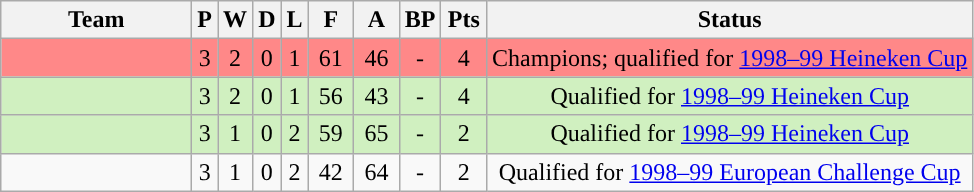<table class="wikitable" style="text-align:center;">
<tr>
<th width="120px">Team</th>
<th>P</th>
<th>W</th>
<th>D</th>
<th>L</th>
<th width="23px">F</th>
<th width="23px">A</th>
<th>BP</th>
<th width="23px">Pts</th>
<th>Status</th>
</tr>
<tr bgcolor="#FF8888">
<td></td>
<td>3</td>
<td>2</td>
<td>0</td>
<td>1</td>
<td>61</td>
<td>46</td>
<td>-</td>
<td>4</td>
<td>Champions; qualified for <a href='#'>1998–99 Heineken Cup</a></td>
</tr>
<tr bgcolor="#D0F0C0">
<td></td>
<td>3</td>
<td>2</td>
<td>0</td>
<td>1</td>
<td>56</td>
<td>43</td>
<td>-</td>
<td>4</td>
<td>Qualified for <a href='#'>1998–99 Heineken Cup</a></td>
</tr>
<tr bgcolor="#D0F0C0">
<td></td>
<td>3</td>
<td>1</td>
<td>0</td>
<td>2</td>
<td>59</td>
<td>65</td>
<td>-</td>
<td>2</td>
<td>Qualified for <a href='#'>1998–99 Heineken Cup</a></td>
</tr>
<tr>
<td></td>
<td>3</td>
<td>1</td>
<td>0</td>
<td>2</td>
<td>42</td>
<td>64</td>
<td>-</td>
<td>2</td>
<td>Qualified for <a href='#'>1998–99 European Challenge Cup</a></td>
</tr>
</table>
